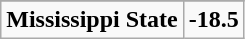<table class="wikitable">
<tr align="center">
</tr>
<tr align="center">
<td><strong>Mississippi State</strong></td>
<td><strong>-18.5</strong></td>
</tr>
</table>
